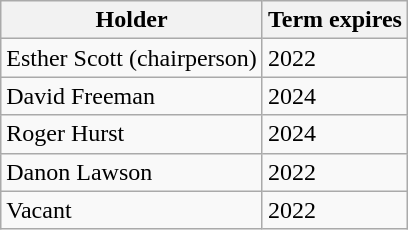<table class="wikitable">
<tr>
<th>Holder</th>
<th>Term expires</th>
</tr>
<tr>
<td>Esther Scott (chairperson)</td>
<td>2022</td>
</tr>
<tr>
<td>David Freeman</td>
<td>2024</td>
</tr>
<tr>
<td>Roger Hurst</td>
<td>2024</td>
</tr>
<tr>
<td>Danon Lawson</td>
<td>2022</td>
</tr>
<tr>
<td>Vacant</td>
<td>2022</td>
</tr>
</table>
